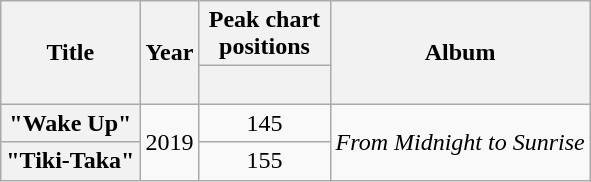<table class="wikitable plainrowheaders" style="text-align:center">
<tr>
<th scope="col" rowspan="2">Title</th>
<th scope="col" rowspan="2">Year</th>
<th scope="col" colspan="1" style="width:5em">Peak chart positions</th>
<th scope="col" rowspan="2">Album</th>
</tr>
<tr>
<th><br></th>
</tr>
<tr>
<th scope="row">"Wake Up" </th>
<td rowspan="2">2019</td>
<td>145</td>
<td rowspan="2"><em>From Midnight to Sunrise</em></td>
</tr>
<tr>
<th scope="row">"Tiki-Taka" </th>
<td>155</td>
</tr>
</table>
